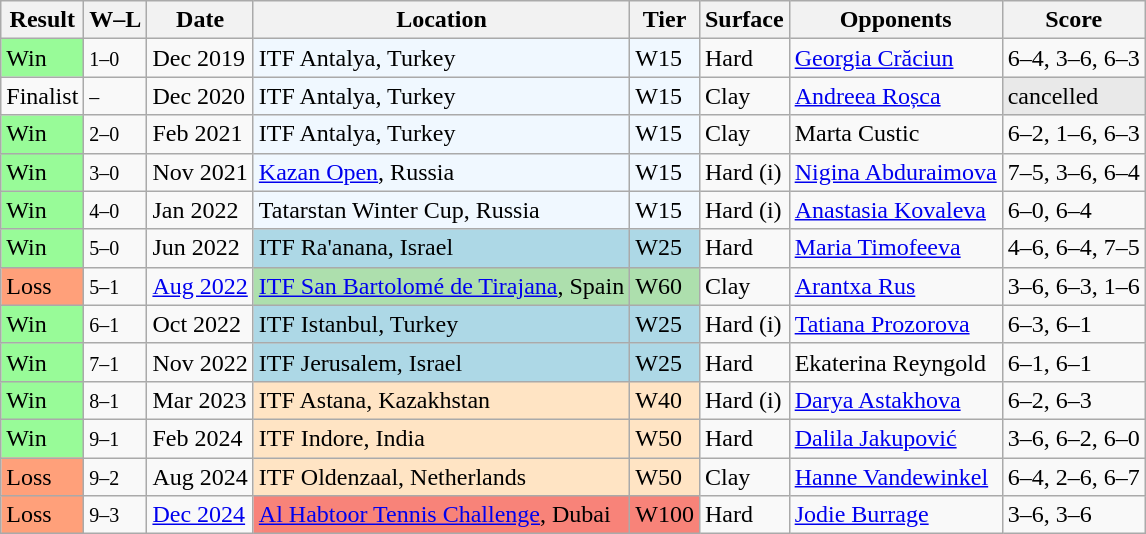<table class="sortable wikitable nowrap">
<tr>
<th>Result</th>
<th class="unsortable">W–L</th>
<th>Date</th>
<th>Location</th>
<th>Tier</th>
<th>Surface</th>
<th>Opponents</th>
<th class="unsortable">Score</th>
</tr>
<tr>
<td bgcolor=#98FB98>Win</td>
<td><small>1–0</small></td>
<td>Dec 2019</td>
<td bgcolor="#f0f8ff">ITF Antalya, Turkey</td>
<td bgcolor="#f0f8ff">W15</td>
<td>Hard</td>
<td> <a href='#'>Georgia Crăciun</a></td>
<td>6–4, 3–6, 6–3</td>
</tr>
<tr>
<td>Finalist</td>
<td><small>–</small></td>
<td>Dec 2020</td>
<td bgcolor="#f0f8ff">ITF Antalya, Turkey</td>
<td bgcolor="#f0f8ff">W15</td>
<td>Clay</td>
<td> <a href='#'>Andreea Roșca</a></td>
<td bgcolor=e9e9e9>cancelled</td>
</tr>
<tr>
<td bgcolor=#98FB98>Win</td>
<td><small>2–0</small></td>
<td>Feb 2021</td>
<td bgcolor="#f0f8ff">ITF Antalya, Turkey</td>
<td bgcolor="#f0f8ff">W15</td>
<td>Clay</td>
<td> Marta Custic</td>
<td>6–2, 1–6, 6–3</td>
</tr>
<tr>
<td bgcolor=#98FB98>Win</td>
<td><small>3–0</small></td>
<td>Nov 2021</td>
<td bgcolor="#f0f8ff"><a href='#'>Kazan Open</a>, Russia</td>
<td bgcolor="#f0f8ff">W15</td>
<td>Hard (i)</td>
<td> <a href='#'>Nigina Abduraimova</a></td>
<td>7–5, 3–6, 6–4</td>
</tr>
<tr>
<td bgcolor=#98FB98>Win</td>
<td><small>4–0</small></td>
<td>Jan 2022</td>
<td bgcolor="#f0f8ff">Tatarstan Winter Cup, Russia</td>
<td bgcolor="#f0f8ff">W15</td>
<td>Hard (i)</td>
<td> <a href='#'>Anastasia Kovaleva</a></td>
<td>6–0, 6–4</td>
</tr>
<tr>
<td bgcolor=#98FB98>Win</td>
<td><small>5–0</small></td>
<td>Jun 2022</td>
<td bgcolor="lightblue">ITF Ra'anana, Israel</td>
<td bgcolor="lightblue">W25</td>
<td>Hard</td>
<td> <a href='#'>Maria Timofeeva</a></td>
<td>4–6, 6–4, 7–5</td>
</tr>
<tr>
<td bgcolor=#ffa07a>Loss</td>
<td><small>5–1</small></td>
<td><a href='#'>Aug 2022</a></td>
<td bgcolor="#addfad"><a href='#'>ITF San Bartolomé de Tirajana</a>, Spain</td>
<td bgcolor="#addfad">W60</td>
<td>Clay</td>
<td> <a href='#'>Arantxa Rus</a></td>
<td>3–6, 6–3, 1–6</td>
</tr>
<tr>
<td bgcolor=#98FB98>Win</td>
<td><small>6–1</small></td>
<td>Oct 2022</td>
<td style="background:lightblue;">ITF Istanbul, Turkey</td>
<td style="background:lightblue;">W25</td>
<td>Hard (i)</td>
<td> <a href='#'>Tatiana Prozorova</a></td>
<td>6–3, 6–1</td>
</tr>
<tr>
<td bgcolor=#98FB98>Win</td>
<td><small>7–1</small></td>
<td>Nov 2022</td>
<td style="background:lightblue;">ITF Jerusalem, Israel</td>
<td style="background:lightblue;">W25</td>
<td>Hard</td>
<td> Ekaterina Reyngold</td>
<td>6–1, 6–1</td>
</tr>
<tr>
<td bgcolor=#98FB98>Win</td>
<td><small>8–1</small></td>
<td>Mar 2023</td>
<td style="background:#ffe4c4;">ITF Astana, Kazakhstan</td>
<td style="background:#ffe4c4;">W40</td>
<td>Hard (i)</td>
<td> <a href='#'>Darya Astakhova</a></td>
<td>6–2, 6–3</td>
</tr>
<tr>
<td bgcolor=#98FB98>Win</td>
<td><small>9–1</small></td>
<td>Feb 2024</td>
<td style="background:#ffe4c4;">ITF Indore, India</td>
<td style="background:#ffe4c4;">W50</td>
<td>Hard</td>
<td> <a href='#'>Dalila Jakupović</a></td>
<td>3–6, 6–2, 6–0</td>
</tr>
<tr>
<td bgcolor=#ffa07a>Loss</td>
<td><small>9–2</small></td>
<td>Aug 2024</td>
<td style="background:#ffe4c4;">ITF Oldenzaal, Netherlands</td>
<td style="background:#ffe4c4;">W50</td>
<td>Clay</td>
<td> <a href='#'>Hanne Vandewinkel</a></td>
<td>6–4, 2–6, 6–7</td>
</tr>
<tr>
<td bgcolor=#ffa07a>Loss</td>
<td><small>9–3</small></td>
<td><a href='#'>Dec 2024</a></td>
<td bgcolor=f88379><a href='#'>Al Habtoor Tennis Challenge</a>, Dubai</td>
<td bgcolor=f88379>W100</td>
<td>Hard</td>
<td> <a href='#'>Jodie Burrage</a></td>
<td>3–6, 3–6</td>
</tr>
</table>
